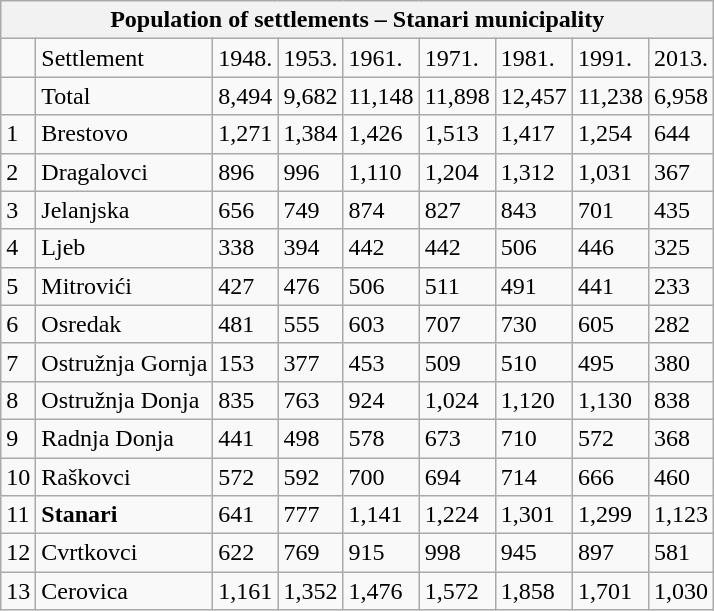<table class="wikitable">
<tr>
<th colspan="9">Population of settlements – Stanari municipality</th>
</tr>
<tr>
<td></td>
<td>Settlement</td>
<td>1948.</td>
<td>1953.</td>
<td>1961.</td>
<td>1971.</td>
<td>1981.</td>
<td>1991.</td>
<td>2013.</td>
</tr>
<tr>
<td></td>
<td>Total</td>
<td>8,494</td>
<td>9,682</td>
<td>11,148</td>
<td>11,898</td>
<td>12,457</td>
<td>11,238</td>
<td>6,958</td>
</tr>
<tr>
<td>1</td>
<td>Brestovo</td>
<td>1,271</td>
<td>1,384</td>
<td>1,426</td>
<td>1,513</td>
<td>1,417</td>
<td>1,254</td>
<td>644</td>
</tr>
<tr>
<td>2</td>
<td>Dragalovci</td>
<td>896</td>
<td>996</td>
<td>1,110</td>
<td>1,204</td>
<td>1,312</td>
<td>1,031</td>
<td>367</td>
</tr>
<tr>
<td>3</td>
<td>Jelanjska</td>
<td>656</td>
<td>749</td>
<td>874</td>
<td>827</td>
<td>843</td>
<td>701</td>
<td>435</td>
</tr>
<tr>
<td>4</td>
<td>Ljeb</td>
<td>338</td>
<td>394</td>
<td>442</td>
<td>442</td>
<td>506</td>
<td>446</td>
<td>325</td>
</tr>
<tr>
<td>5</td>
<td>Mitrovići</td>
<td>427</td>
<td>476</td>
<td>506</td>
<td>511</td>
<td>491</td>
<td>441</td>
<td>233</td>
</tr>
<tr>
<td>6</td>
<td>Osredak</td>
<td>481</td>
<td>555</td>
<td>603</td>
<td>707</td>
<td>730</td>
<td>605</td>
<td>282</td>
</tr>
<tr>
<td>7</td>
<td>Ostružnja Gornja</td>
<td>153</td>
<td>377</td>
<td>453</td>
<td>509</td>
<td>510</td>
<td>495</td>
<td>380</td>
</tr>
<tr>
<td>8</td>
<td>Ostružnja Donja</td>
<td>835</td>
<td>763</td>
<td>924</td>
<td>1,024</td>
<td>1,120</td>
<td>1,130</td>
<td>838</td>
</tr>
<tr>
<td>9</td>
<td>Radnja Donja</td>
<td>441</td>
<td>498</td>
<td>578</td>
<td>673</td>
<td>710</td>
<td>572</td>
<td>368</td>
</tr>
<tr>
<td>10</td>
<td>Raškovci</td>
<td>572</td>
<td>592</td>
<td>700</td>
<td>694</td>
<td>714</td>
<td>666</td>
<td>460</td>
</tr>
<tr>
<td>11</td>
<td><strong>Stanari</strong></td>
<td>641</td>
<td>777</td>
<td>1,141</td>
<td>1,224</td>
<td>1,301</td>
<td>1,299</td>
<td>1,123</td>
</tr>
<tr>
<td>12</td>
<td>Cvrtkovci</td>
<td>622</td>
<td>769</td>
<td>915</td>
<td>998</td>
<td>945</td>
<td>897</td>
<td>581</td>
</tr>
<tr>
<td>13</td>
<td>Cerovica</td>
<td>1,161</td>
<td>1,352</td>
<td>1,476</td>
<td>1,572</td>
<td>1,858</td>
<td>1,701</td>
<td>1,030</td>
</tr>
</table>
